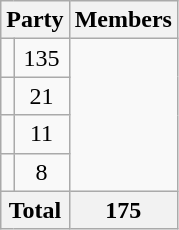<table class="wikitable sortable">
<tr>
<th colspan="2">Party</th>
<th>Members</th>
</tr>
<tr>
<td></td>
<td style="text-align: center;">135</td>
</tr>
<tr>
<td></td>
<td style="text-align: center;">21</td>
</tr>
<tr>
<td></td>
<td style="text-align: center;">11</td>
</tr>
<tr>
<td></td>
<td style="text-align: center;">8</td>
</tr>
<tr>
<th colspan="2"><strong>Total</strong></th>
<th>175</th>
</tr>
</table>
